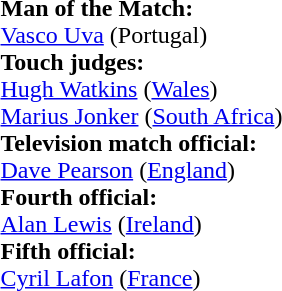<table width=100%>
<tr>
<td><br><strong>Man of the Match:</strong>
<br><a href='#'>Vasco Uva</a> (Portugal)<br><strong>Touch judges:</strong>
<br><a href='#'>Hugh Watkins</a> (<a href='#'>Wales</a>)
<br><a href='#'>Marius Jonker</a> (<a href='#'>South Africa</a>)
<br><strong>Television match official:</strong>
<br><a href='#'>Dave Pearson</a> (<a href='#'>England</a>)
<br><strong>Fourth official:</strong>
<br><a href='#'>Alan Lewis</a> (<a href='#'>Ireland</a>)
<br><strong>Fifth official:</strong>
<br><a href='#'>Cyril Lafon</a> (<a href='#'>France</a>)</td>
</tr>
</table>
